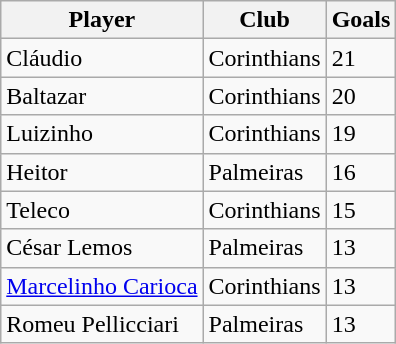<table class="wikitable">
<tr>
<th>Player</th>
<th>Club</th>
<th>Goals</th>
</tr>
<tr>
<td> Cláudio</td>
<td>Corinthians</td>
<td>21</td>
</tr>
<tr>
<td> Baltazar</td>
<td>Corinthians</td>
<td>20</td>
</tr>
<tr>
<td> Luizinho</td>
<td>Corinthians</td>
<td>19</td>
</tr>
<tr>
<td> Heitor</td>
<td>Palmeiras</td>
<td>16</td>
</tr>
<tr>
<td> Teleco</td>
<td>Corinthians</td>
<td>15</td>
</tr>
<tr>
<td> César Lemos</td>
<td>Palmeiras</td>
<td>13</td>
</tr>
<tr>
<td> <a href='#'>Marcelinho Carioca</a></td>
<td>Corinthians</td>
<td>13</td>
</tr>
<tr>
<td> Romeu Pellicciari</td>
<td>Palmeiras</td>
<td>13</td>
</tr>
</table>
